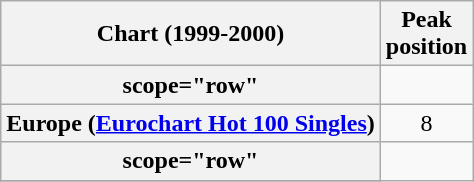<table class="wikitable sortable plainrowheaders">
<tr>
<th>Chart (1999-2000)</th>
<th>Peak <br>position</th>
</tr>
<tr>
<th>scope="row"</th>
</tr>
<tr>
<th scope="row">Europe (<a href='#'>Eurochart Hot 100 Singles</a>)</th>
<td align="center">8</td>
</tr>
<tr>
<th>scope="row"</th>
</tr>
<tr>
</tr>
</table>
